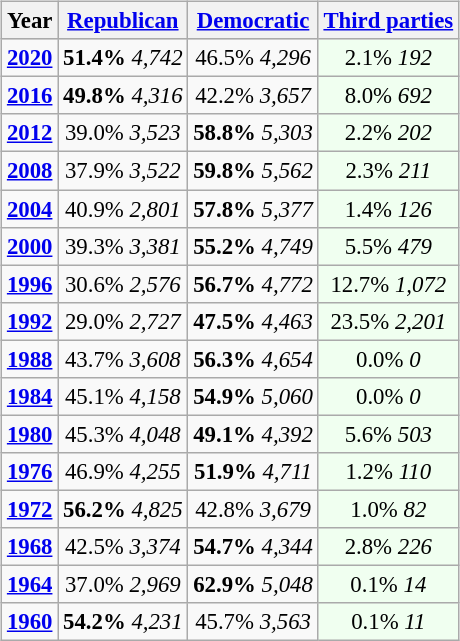<table class="wikitable" style="float:right; font-size:95%;">
<tr bgcolor=lightgrey>
<th>Year</th>
<th><a href='#'>Republican</a></th>
<th><a href='#'>Democratic</a></th>
<th><a href='#'>Third parties</a></th>
</tr>
<tr>
<td style="text-align:center;" ><strong><a href='#'>2020</a></strong></td>
<td style="text-align:center;" ><strong>51.4%</strong> <em>4,742</em></td>
<td style="text-align:center;" >46.5% <em>4,296</em></td>
<td style="text-align:center; background:honeyDew;">2.1% <em>192</em></td>
</tr>
<tr>
<td style="text-align:center;" ><strong><a href='#'>2016</a></strong></td>
<td style="text-align:center;" ><strong>49.8%</strong> <em>4,316</em></td>
<td style="text-align:center;" >42.2% <em>3,657</em></td>
<td style="text-align:center; background:honeyDew;">8.0% <em>692</em></td>
</tr>
<tr>
<td style="text-align:center;" ><strong><a href='#'>2012</a></strong></td>
<td style="text-align:center;" >39.0% <em>3,523</em></td>
<td style="text-align:center;" ><strong>58.8%</strong> <em>5,303</em></td>
<td style="text-align:center; background:honeyDew;">2.2% <em>202</em></td>
</tr>
<tr>
<td style="text-align:center;" ><strong><a href='#'>2008</a></strong></td>
<td style="text-align:center;" >37.9% <em>3,522</em></td>
<td style="text-align:center;" ><strong>59.8%</strong> <em>5,562</em></td>
<td style="text-align:center; background:honeyDew;">2.3% <em>211</em></td>
</tr>
<tr>
<td style="text-align:center;" ><strong><a href='#'>2004</a></strong></td>
<td style="text-align:center;" >40.9% <em>2,801</em></td>
<td style="text-align:center;" ><strong>57.8%</strong> <em>5,377</em></td>
<td style="text-align:center; background:honeyDew;">1.4% <em>126</em></td>
</tr>
<tr>
<td style="text-align:center;" ><strong><a href='#'>2000</a></strong></td>
<td style="text-align:center;" >39.3% <em>3,381</em></td>
<td style="text-align:center;" ><strong>55.2%</strong> <em>4,749</em></td>
<td style="text-align:center; background:honeyDew;">5.5% <em>479</em></td>
</tr>
<tr>
<td style="text-align:center;" ><strong><a href='#'>1996</a></strong></td>
<td style="text-align:center;" >30.6% <em>2,576</em></td>
<td style="text-align:center;" ><strong>56.7%</strong> <em>4,772</em></td>
<td style="text-align:center; background:honeyDew;">12.7% <em>1,072</em></td>
</tr>
<tr>
<td style="text-align:center;" ><strong><a href='#'>1992</a></strong></td>
<td style="text-align:center;" >29.0% <em>2,727</em></td>
<td style="text-align:center;" ><strong>47.5%</strong> <em>4,463</em></td>
<td style="text-align:center; background:honeyDew;">23.5% <em>2,201</em></td>
</tr>
<tr>
<td style="text-align:center;" ><strong><a href='#'>1988</a></strong></td>
<td style="text-align:center;" >43.7% <em>3,608</em></td>
<td style="text-align:center;" ><strong>56.3%</strong> <em>4,654</em></td>
<td style="text-align:center; background:honeyDew;">0.0% <em>0</em></td>
</tr>
<tr>
<td style="text-align:center;" ><strong><a href='#'>1984</a></strong></td>
<td style="text-align:center;" >45.1% <em>4,158</em></td>
<td style="text-align:center;" ><strong>54.9%</strong> <em>5,060</em></td>
<td style="text-align:center; background:honeyDew;">0.0% <em>0</em></td>
</tr>
<tr>
<td style="text-align:center;" ><strong><a href='#'>1980</a></strong></td>
<td style="text-align:center;" >45.3% <em>4,048</em></td>
<td style="text-align:center;" ><strong>49.1%</strong> <em>4,392</em></td>
<td style="text-align:center; background:honeyDew;">5.6% <em>503</em></td>
</tr>
<tr>
<td style="text-align:center;" ><strong><a href='#'>1976</a></strong></td>
<td style="text-align:center;" >46.9% <em>4,255</em></td>
<td style="text-align:center;" ><strong>51.9%</strong> <em>4,711</em></td>
<td style="text-align:center; background:honeyDew;">1.2% <em>110</em></td>
</tr>
<tr>
<td style="text-align:center;" ><strong><a href='#'>1972</a></strong></td>
<td style="text-align:center;" ><strong>56.2%</strong> <em>4,825</em></td>
<td style="text-align:center;" >42.8% <em>3,679</em></td>
<td style="text-align:center; background:honeyDew;">1.0% <em>82</em></td>
</tr>
<tr>
<td style="text-align:center;" ><strong><a href='#'>1968</a></strong></td>
<td style="text-align:center;" >42.5% <em>3,374</em></td>
<td style="text-align:center;" ><strong>54.7%</strong> <em>4,344</em></td>
<td style="text-align:center; background:honeyDew;">2.8% <em>226</em></td>
</tr>
<tr>
<td style="text-align:center;" ><strong><a href='#'>1964</a></strong></td>
<td style="text-align:center;" >37.0% <em>2,969</em></td>
<td style="text-align:center;" ><strong>62.9%</strong> <em>5,048</em></td>
<td style="text-align:center; background:honeyDew;">0.1% <em>14</em></td>
</tr>
<tr>
<td style="text-align:center;" ><strong><a href='#'>1960</a></strong></td>
<td style="text-align:center;" ><strong>54.2%</strong> <em>4,231</em></td>
<td style="text-align:center;" >45.7% <em>3,563</em></td>
<td style="text-align:center; background:honeyDew;">0.1% <em>11</em></td>
</tr>
</table>
